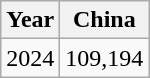<table class="wikitable">
<tr>
<th>Year</th>
<th>China</th>
</tr>
<tr>
<td>2024</td>
<td>109,194</td>
</tr>
</table>
